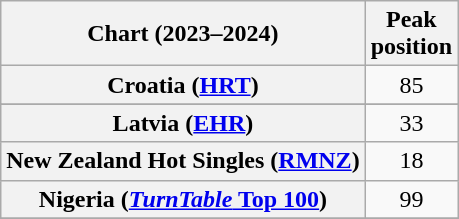<table class="wikitable sortable plainrowheaders" style="text-align:center">
<tr>
<th scope="col">Chart (2023–2024)</th>
<th scope="col">Peak<br>position</th>
</tr>
<tr>
<th scope="row">Croatia (<a href='#'>HRT</a>)</th>
<td>85</td>
</tr>
<tr>
</tr>
<tr>
</tr>
<tr>
</tr>
<tr>
<th scope="row">Latvia (<a href='#'>EHR</a>)</th>
<td>33</td>
</tr>
<tr>
<th scope="row">New Zealand Hot Singles (<a href='#'>RMNZ</a>)</th>
<td>18</td>
</tr>
<tr>
<th scope="row">Nigeria (<a href='#'><em>TurnTable</em> Top 100</a>)</th>
<td>99</td>
</tr>
<tr>
</tr>
</table>
